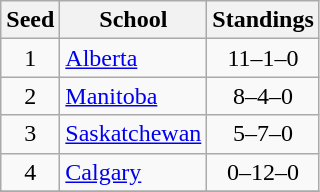<table class="wikitable">
<tr>
<th>Seed</th>
<th>School</th>
<th>Standings</th>
</tr>
<tr>
<td align=center>1</td>
<td><a href='#'>Alberta</a></td>
<td align=center>11–1–0</td>
</tr>
<tr>
<td align=center>2</td>
<td><a href='#'>Manitoba</a></td>
<td align=center>8–4–0</td>
</tr>
<tr>
<td align=center>3</td>
<td><a href='#'>Saskatchewan</a></td>
<td align=center>5–7–0</td>
</tr>
<tr>
<td align=center>4</td>
<td><a href='#'>Calgary</a></td>
<td align=center>0–12–0</td>
</tr>
<tr>
</tr>
</table>
